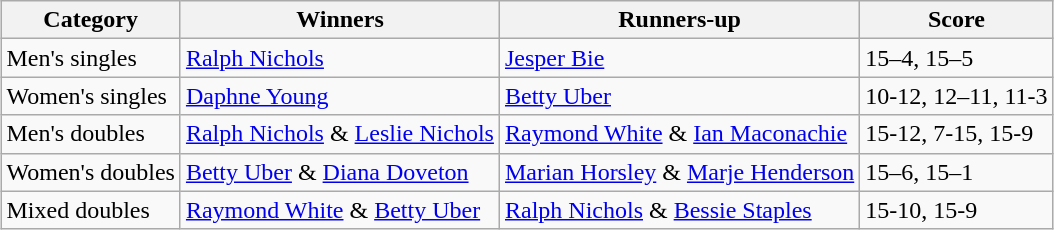<table class=wikitable style="margin:auto;">
<tr>
<th>Category</th>
<th>Winners</th>
<th>Runners-up</th>
<th>Score</th>
</tr>
<tr>
<td>Men's singles</td>
<td> <a href='#'>Ralph Nichols</a></td>
<td> <a href='#'>Jesper Bie</a></td>
<td>15–4, 15–5</td>
</tr>
<tr>
<td>Women's singles</td>
<td> <a href='#'>Daphne Young</a></td>
<td> <a href='#'>Betty Uber</a></td>
<td>10-12, 12–11, 11-3</td>
</tr>
<tr>
<td>Men's doubles</td>
<td> <a href='#'>Ralph Nichols</a> & <a href='#'>Leslie Nichols</a></td>
<td> <a href='#'>Raymond White</a> &  <a href='#'>Ian Maconachie</a></td>
<td>15-12, 7-15, 15-9</td>
</tr>
<tr>
<td>Women's doubles</td>
<td> <a href='#'>Betty Uber</a> & <a href='#'>Diana Doveton</a></td>
<td> <a href='#'>Marian Horsley</a> & <a href='#'>Marje Henderson</a></td>
<td>15–6, 15–1</td>
</tr>
<tr>
<td>Mixed doubles</td>
<td> <a href='#'>Raymond White</a> & <a href='#'>Betty Uber</a></td>
<td> <a href='#'>Ralph Nichols</a> & <a href='#'>Bessie Staples</a></td>
<td>15-10, 15-9</td>
</tr>
</table>
